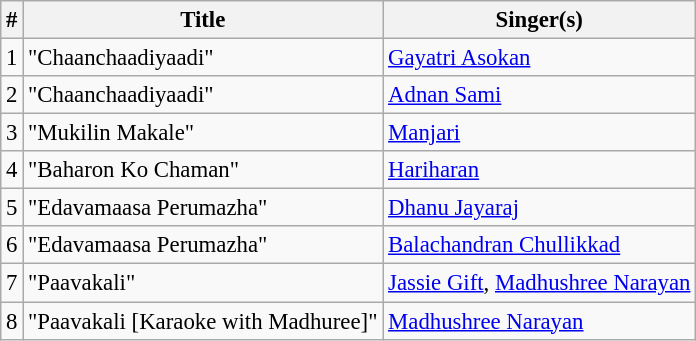<table class="wikitable" style="font-size:95%;">
<tr>
<th>#</th>
<th>Title</th>
<th>Singer(s)</th>
</tr>
<tr>
<td>1</td>
<td>"Chaanchaadiyaadi"</td>
<td><a href='#'>Gayatri Asokan</a></td>
</tr>
<tr>
<td>2</td>
<td>"Chaanchaadiyaadi"</td>
<td><a href='#'>Adnan Sami</a></td>
</tr>
<tr>
<td>3</td>
<td>"Mukilin Makale"</td>
<td><a href='#'>Manjari</a></td>
</tr>
<tr>
<td>4</td>
<td>"Baharon Ko Chaman"</td>
<td><a href='#'>Hariharan</a></td>
</tr>
<tr>
<td>5</td>
<td>"Edavamaasa Perumazha"</td>
<td><a href='#'>Dhanu Jayaraj</a></td>
</tr>
<tr>
<td>6</td>
<td>"Edavamaasa Perumazha"</td>
<td><a href='#'>Balachandran Chullikkad</a></td>
</tr>
<tr>
<td>7</td>
<td>"Paavakali"</td>
<td><a href='#'>Jassie Gift</a>, <a href='#'>Madhushree Narayan</a></td>
</tr>
<tr>
<td>8</td>
<td>"Paavakali [Karaoke with Madhuree]"</td>
<td><a href='#'>Madhushree Narayan</a></td>
</tr>
</table>
